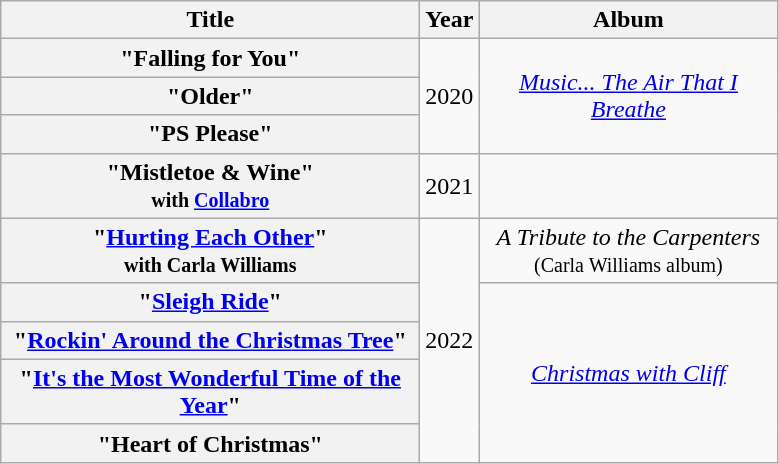<table class="wikitable plainrowheaders" style="text-align:center;">
<tr>
<th scope="col" style="width:17em;">Title</th>
<th scope="col" style="width:2em;">Year</th>
<th style="width:12em;">Album</th>
</tr>
<tr>
<th scope="row">"Falling for You"</th>
<td rowspan="3">2020</td>
<td rowspan="3"><em><a href='#'>Music... The Air That I Breathe</a></em></td>
</tr>
<tr>
<th scope="row">"Older"</th>
</tr>
<tr>
<th scope="row">"PS Please"</th>
</tr>
<tr>
<th scope="row">"Mistletoe & Wine"<br><small>with <a href='#'>Collabro</a></small></th>
<td>2021</td>
<td></td>
</tr>
<tr>
<th scope="row">"<a href='#'>Hurting Each Other</a>"<br><small>with Carla Williams</small></th>
<td rowspan="5">2022</td>
<td><em>A Tribute to the Carpenters</em> <small>(Carla Williams album)</small></td>
</tr>
<tr>
<th scope="row">"<a href='#'>Sleigh Ride</a>"</th>
<td rowspan="4"><em><a href='#'>Christmas with Cliff</a></em></td>
</tr>
<tr>
<th scope="row">"<a href='#'>Rockin' Around the Christmas Tree</a>"</th>
</tr>
<tr>
<th scope="row">"<a href='#'>It's the Most Wonderful Time of the Year</a>"</th>
</tr>
<tr>
<th scope="row">"Heart of Christmas"</th>
</tr>
</table>
